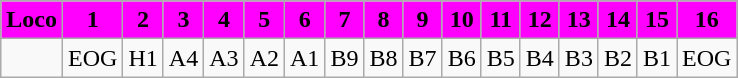<table class="wikitable plainrowheaders unsortable" style="text-align:center">
<tr>
<th scope="col" rowspan="1" style="background:magenta;">Loco</th>
<th scope="col" rowspan="1" style="background:magenta;">1</th>
<th scope="col" rowspan="1" style="background:magenta;">2</th>
<th scope="col" rowspan="1" style="background:magenta;">3</th>
<th scope="col" rowspan="1" style="background:magenta;">4</th>
<th scope="col" rowspan="1" style="background:magenta;">5</th>
<th scope="col" rowspan="1" style="background:magenta;">6</th>
<th scope="col" rowspan="1" style="background:magenta;">7</th>
<th scope="col" rowspan="1" style="background:magenta;">8</th>
<th scope="col" rowspan="1" style="background:magenta;">9</th>
<th scope="col" rowspan="1" style="background:magenta;">10</th>
<th scope="col" rowspan="1" style="background:magenta;">11</th>
<th scope="col" rowspan="1" style="background:magenta;">12</th>
<th scope="col" rowspan="1" style="background:magenta;">13</th>
<th scope="col" rowspan="1" style="background:magenta;">14</th>
<th scope="col" rowspan="1" style="background:magenta;">15</th>
<th scope="col" rowspan="1" style="background:magenta;">16</th>
</tr>
<tr>
<td></td>
<td>EOG</td>
<td>H1</td>
<td>A4</td>
<td>A3</td>
<td>A2</td>
<td>A1</td>
<td>B9</td>
<td>B8</td>
<td>B7</td>
<td>B6</td>
<td>B5</td>
<td>B4</td>
<td>B3</td>
<td>B2</td>
<td>B1</td>
<td>EOG</td>
</tr>
</table>
